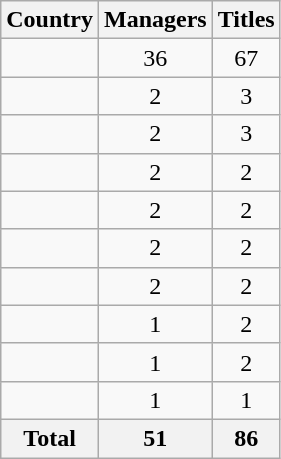<table class="sortable wikitable">
<tr>
<th>Country</th>
<th>Managers</th>
<th>Titles</th>
</tr>
<tr>
<td></td>
<td align=center>36</td>
<td align=center>67</td>
</tr>
<tr>
<td></td>
<td align=center>2</td>
<td align=center>3</td>
</tr>
<tr>
<td></td>
<td align=center>2</td>
<td align=center>3</td>
</tr>
<tr>
<td></td>
<td align=center>2</td>
<td align=center>2</td>
</tr>
<tr>
<td></td>
<td align=center>2</td>
<td align=center>2</td>
</tr>
<tr>
<td></td>
<td align=center>2</td>
<td align=center>2</td>
</tr>
<tr>
<td></td>
<td align=center>2</td>
<td align=center>2</td>
</tr>
<tr>
<td></td>
<td align=center>1</td>
<td align=center>2</td>
</tr>
<tr>
<td></td>
<td align=center>1</td>
<td align=center>2</td>
</tr>
<tr>
<td></td>
<td align=center>1</td>
<td align=center>1</td>
</tr>
<tr>
<th>Total</th>
<th align=center>51</th>
<th align=center>86</th>
</tr>
</table>
